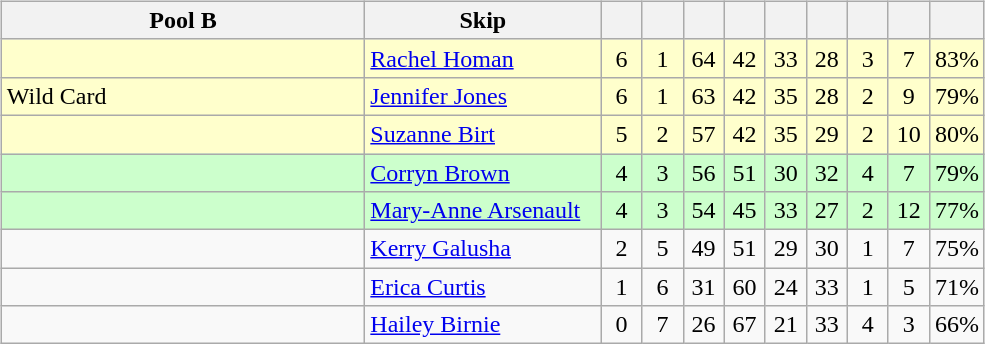<table>
<tr>
<td valign=top width=10%><br><table class=wikitable style="text-align: center;">
<tr>
<th width=235>Pool B</th>
<th width=150>Skip</th>
<th width=20></th>
<th width=20></th>
<th width=20></th>
<th width=20></th>
<th width=20></th>
<th width=20></th>
<th width=20></th>
<th width=20></th>
<th width=20></th>
</tr>
<tr bgcolor=#ffffcc>
<td style="text-align: left;"></td>
<td style="text-align: left;"><a href='#'>Rachel Homan</a></td>
<td>6</td>
<td>1</td>
<td>64</td>
<td>42</td>
<td>33</td>
<td>28</td>
<td>3</td>
<td>7</td>
<td>83%</td>
</tr>
<tr bgcolor=#ffffcc>
<td style="text-align: left;"> Wild Card</td>
<td style="text-align: left;"><a href='#'>Jennifer Jones</a></td>
<td>6</td>
<td>1</td>
<td>63</td>
<td>42</td>
<td>35</td>
<td>28</td>
<td>2</td>
<td>9</td>
<td>79%</td>
</tr>
<tr bgcolor=#ffffcc>
<td style="text-align: left;"></td>
<td style="text-align: left;"><a href='#'>Suzanne Birt</a></td>
<td>5</td>
<td>2</td>
<td>57</td>
<td>42</td>
<td>35</td>
<td>29</td>
<td>2</td>
<td>10</td>
<td>80%</td>
</tr>
<tr bgcolor=#ccffcc>
<td style="text-align: left;"></td>
<td style="text-align: left;"><a href='#'>Corryn Brown</a></td>
<td>4</td>
<td>3</td>
<td>56</td>
<td>51</td>
<td>30</td>
<td>32</td>
<td>4</td>
<td>7</td>
<td>79%</td>
</tr>
<tr bgcolor=#ccffcc>
<td style="text-align: left;"></td>
<td style="text-align: left;"><a href='#'>Mary-Anne Arsenault</a></td>
<td>4</td>
<td>3</td>
<td>54</td>
<td>45</td>
<td>33</td>
<td>27</td>
<td>2</td>
<td>12</td>
<td>77%</td>
</tr>
<tr>
<td style="text-align: left;"></td>
<td style="text-align: left;"><a href='#'>Kerry Galusha</a></td>
<td>2</td>
<td>5</td>
<td>49</td>
<td>51</td>
<td>29</td>
<td>30</td>
<td>1</td>
<td>7</td>
<td>75%</td>
</tr>
<tr>
<td style="text-align: left;"></td>
<td style="text-align: left;"><a href='#'>Erica Curtis</a></td>
<td>1</td>
<td>6</td>
<td>31</td>
<td>60</td>
<td>24</td>
<td>33</td>
<td>1</td>
<td>5</td>
<td>71%</td>
</tr>
<tr>
<td style="text-align: left;"></td>
<td style="text-align: left;"><a href='#'>Hailey Birnie</a></td>
<td>0</td>
<td>7</td>
<td>26</td>
<td>67</td>
<td>21</td>
<td>33</td>
<td>4</td>
<td>3</td>
<td>66%</td>
</tr>
</table>
</td>
</tr>
</table>
